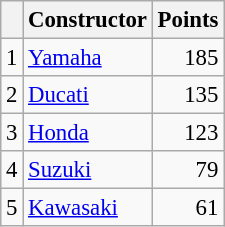<table class="wikitable" style="font-size: 95%;">
<tr>
<th></th>
<th>Constructor</th>
<th>Points</th>
</tr>
<tr>
<td align=center>1</td>
<td> <a href='#'>Yamaha</a></td>
<td align=right>185</td>
</tr>
<tr>
<td align=center>2</td>
<td> <a href='#'>Ducati</a></td>
<td align=right>135</td>
</tr>
<tr>
<td align=center>3</td>
<td> <a href='#'>Honda</a></td>
<td align=right>123</td>
</tr>
<tr>
<td align=center>4</td>
<td> <a href='#'>Suzuki</a></td>
<td align=right>79</td>
</tr>
<tr>
<td align=center>5</td>
<td> <a href='#'>Kawasaki</a></td>
<td align=right>61</td>
</tr>
</table>
